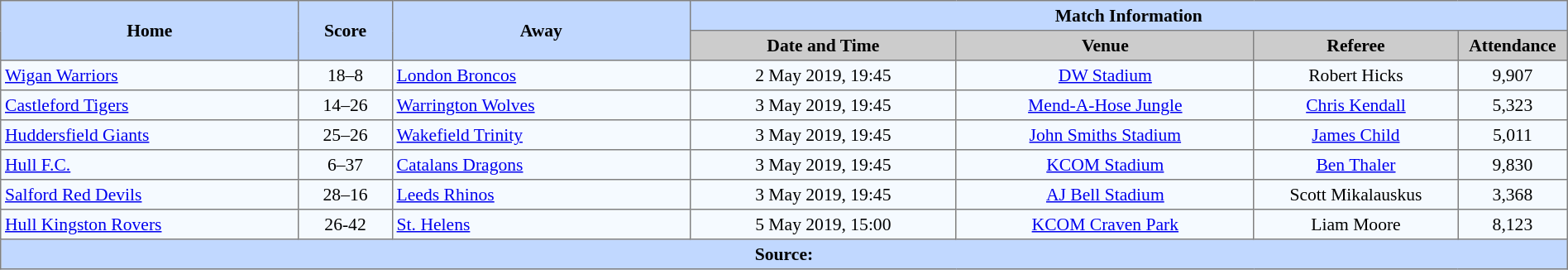<table border=1 style="border-collapse:collapse; font-size:90%; text-align:center;" cellpadding=3 cellspacing=0 width=100%>
<tr bgcolor=#C1D8FF>
<th rowspan=2 width=19%>Home</th>
<th rowspan=2 width=6%>Score</th>
<th rowspan=2 width=19%>Away</th>
<th colspan=4>Match Information</th>
</tr>
<tr bgcolor=#CCCCCC>
<th width=17%>Date and Time</th>
<th width=19%>Venue</th>
<th width=13%>Referee</th>
<th width=7%>Attendance</th>
</tr>
<tr bgcolor=#F5FAFF>
<td align=left> <a href='#'>Wigan Warriors</a></td>
<td>18–8</td>
<td align=left> <a href='#'>London Broncos</a></td>
<td>2 May 2019, 19:45</td>
<td><a href='#'>DW Stadium</a></td>
<td>Robert Hicks</td>
<td>9,907</td>
</tr>
<tr bgcolor=#F5FAFF>
<td align=left> <a href='#'>Castleford Tigers</a></td>
<td>14–26</td>
<td align=left> <a href='#'>Warrington Wolves</a></td>
<td>3 May 2019, 19:45</td>
<td><a href='#'>Mend-A-Hose Jungle</a></td>
<td><a href='#'>Chris Kendall</a></td>
<td>5,323</td>
</tr>
<tr bgcolor=#F5FAFF>
<td align=left> <a href='#'>Huddersfield Giants</a></td>
<td>25–26</td>
<td align=left> <a href='#'>Wakefield Trinity</a></td>
<td>3 May 2019, 19:45</td>
<td><a href='#'>John Smiths Stadium</a></td>
<td><a href='#'>James Child</a></td>
<td>5,011</td>
</tr>
<tr bgcolor=#F5FAFF>
<td align=left> <a href='#'>Hull F.C.</a></td>
<td>6–37</td>
<td align=left> <a href='#'>Catalans Dragons</a></td>
<td>3 May 2019, 19:45</td>
<td><a href='#'>KCOM Stadium</a></td>
<td><a href='#'>Ben Thaler</a></td>
<td>9,830</td>
</tr>
<tr bgcolor=#F5FAFF>
<td align=left> <a href='#'>Salford Red Devils</a></td>
<td>28–16</td>
<td align=left> <a href='#'>Leeds Rhinos</a></td>
<td>3 May 2019, 19:45</td>
<td><a href='#'>AJ Bell Stadium</a></td>
<td>Scott Mikalauskus</td>
<td>3,368</td>
</tr>
<tr bgcolor=#F5FAFF>
<td align=left> <a href='#'>Hull Kingston Rovers</a></td>
<td>26-42</td>
<td align=left> <a href='#'>St. Helens</a></td>
<td>5 May 2019, 15:00</td>
<td><a href='#'>KCOM Craven Park</a></td>
<td>Liam Moore</td>
<td>8,123</td>
</tr>
<tr style="background:#c1d8ff;">
<th colspan=7>Source:</th>
</tr>
</table>
